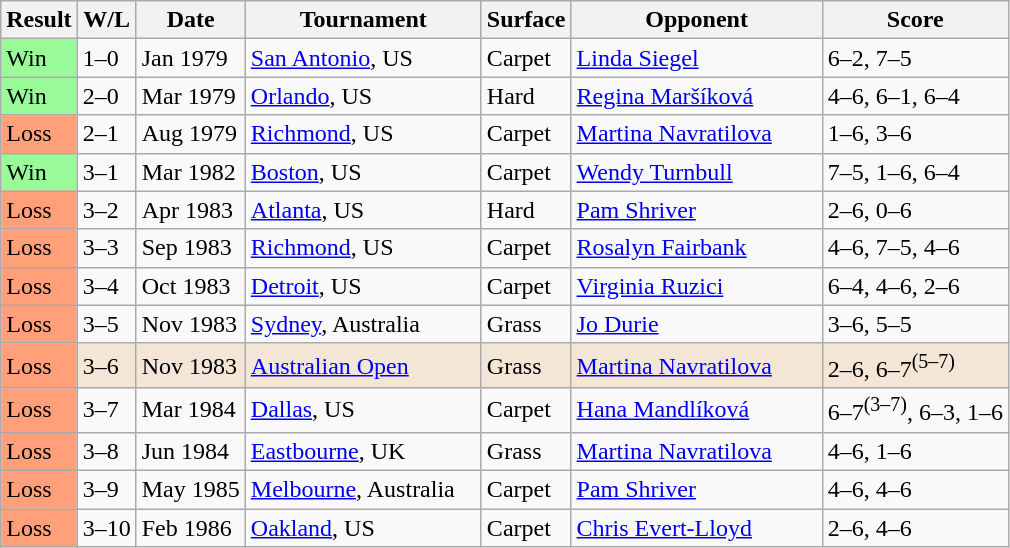<table class="sortable wikitable">
<tr>
<th>Result</th>
<th>W/L</th>
<th>Date</th>
<th style="width:150px">Tournament</th>
<th>Surface</th>
<th style="width:160px">Opponent</th>
<th class="unsortable">Score</th>
</tr>
<tr>
<td style="background:#98fb98;">Win</td>
<td>1–0</td>
<td>Jan 1979</td>
<td><a href='#'>San Antonio</a>, US</td>
<td>Carpet</td>
<td> <a href='#'>Linda Siegel</a></td>
<td>6–2, 7–5</td>
</tr>
<tr>
<td style="background:#98fb98;">Win</td>
<td>2–0</td>
<td>Mar 1979</td>
<td><a href='#'>Orlando</a>, US</td>
<td>Hard</td>
<td> <a href='#'>Regina Maršíková</a></td>
<td>4–6, 6–1, 6–4</td>
</tr>
<tr>
<td style="background:#ffa07a;">Loss</td>
<td>2–1</td>
<td>Aug 1979</td>
<td><a href='#'>Richmond</a>, US</td>
<td>Carpet</td>
<td> <a href='#'>Martina Navratilova</a></td>
<td>1–6, 3–6</td>
</tr>
<tr>
<td style="background:#98fb98;">Win</td>
<td>3–1</td>
<td>Mar 1982</td>
<td><a href='#'>Boston</a>, US</td>
<td>Carpet</td>
<td> <a href='#'>Wendy Turnbull</a></td>
<td>7–5, 1–6, 6–4</td>
</tr>
<tr>
<td style="background:#ffa07a;">Loss</td>
<td>3–2</td>
<td>Apr 1983</td>
<td><a href='#'>Atlanta</a>, US</td>
<td>Hard</td>
<td> <a href='#'>Pam Shriver</a></td>
<td>2–6, 0–6</td>
</tr>
<tr>
<td style="background:#ffa07a;">Loss</td>
<td>3–3</td>
<td>Sep 1983</td>
<td><a href='#'>Richmond</a>, US</td>
<td>Carpet</td>
<td> <a href='#'>Rosalyn Fairbank</a></td>
<td>4–6, 7–5, 4–6</td>
</tr>
<tr>
<td style="background:#ffa07a;">Loss</td>
<td>3–4</td>
<td>Oct 1983</td>
<td><a href='#'>Detroit</a>, US</td>
<td>Carpet</td>
<td> <a href='#'>Virginia Ruzici</a></td>
<td>6–4, 4–6, 2–6</td>
</tr>
<tr>
<td style="background:#ffa07a;">Loss</td>
<td>3–5</td>
<td>Nov 1983</td>
<td><a href='#'>Sydney</a>, Australia</td>
<td>Grass</td>
<td> <a href='#'>Jo Durie</a></td>
<td>3–6, 5–5</td>
</tr>
<tr bgcolor="#f3e6d7">
<td style="background:#ffa07a;">Loss</td>
<td>3–6</td>
<td>Nov 1983</td>
<td><a href='#'>Australian Open</a></td>
<td>Grass</td>
<td> <a href='#'>Martina Navratilova</a></td>
<td>2–6, 6–7<sup>(5–7)</sup></td>
</tr>
<tr>
<td style="background:#ffa07a;">Loss</td>
<td>3–7</td>
<td>Mar 1984</td>
<td><a href='#'>Dallas</a>, US</td>
<td>Carpet</td>
<td> <a href='#'>Hana Mandlíková</a></td>
<td>6–7<sup>(3–7)</sup>, 6–3, 1–6</td>
</tr>
<tr>
<td style="background:#ffa07a;">Loss</td>
<td>3–8</td>
<td>Jun 1984</td>
<td><a href='#'>Eastbourne</a>, UK</td>
<td>Grass</td>
<td> <a href='#'>Martina Navratilova</a></td>
<td>4–6, 1–6</td>
</tr>
<tr>
<td style="background:#ffa07a;">Loss</td>
<td>3–9</td>
<td>May 1985</td>
<td><a href='#'>Melbourne</a>, Australia</td>
<td>Carpet</td>
<td> <a href='#'>Pam Shriver</a></td>
<td>4–6, 4–6</td>
</tr>
<tr>
<td style="background:#ffa07a;">Loss</td>
<td>3–10</td>
<td>Feb 1986</td>
<td><a href='#'>Oakland</a>, US</td>
<td>Carpet</td>
<td> <a href='#'>Chris Evert-Lloyd</a></td>
<td>2–6, 4–6</td>
</tr>
</table>
